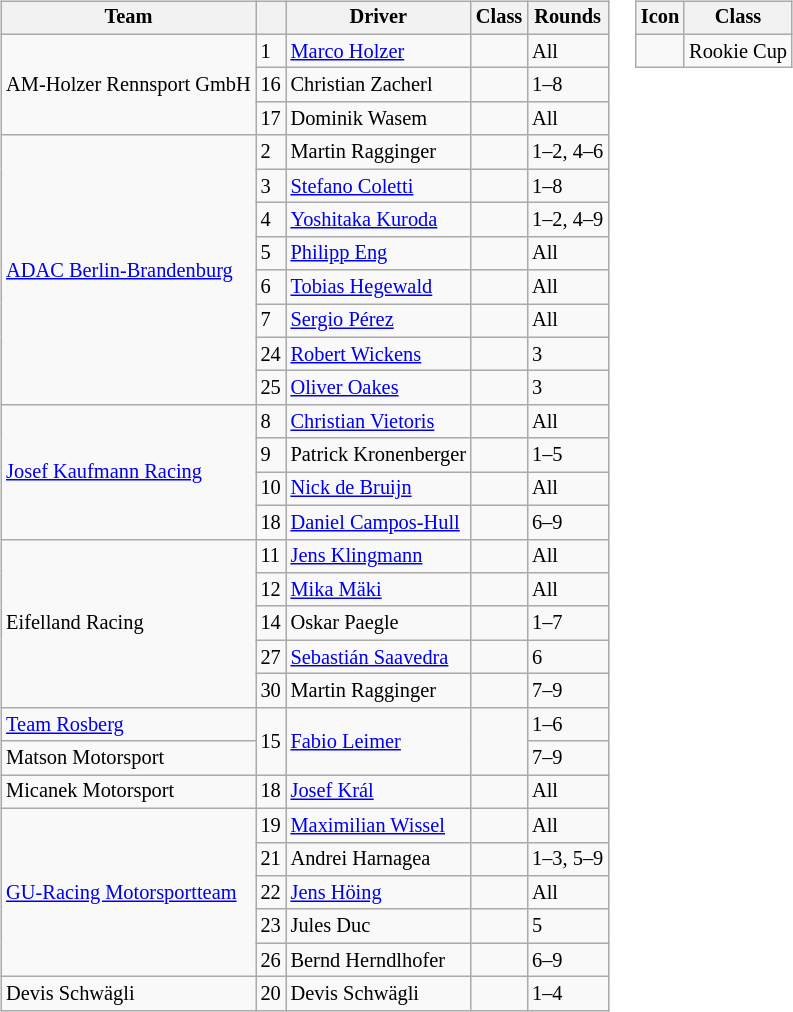<table>
<tr>
<td><br><table class="wikitable" style="font-size:85%">
<tr>
<th>Team</th>
<th></th>
<th>Driver</th>
<th>Class</th>
<th>Rounds</th>
</tr>
<tr>
<td rowspan=3> AM-Holzer Rennsport GmbH</td>
<td>1</td>
<td> <a href='#'>Marco Holzer</a></td>
<td></td>
<td>All</td>
</tr>
<tr>
<td>16</td>
<td> Christian Zacherl</td>
<td></td>
<td>1–8</td>
</tr>
<tr>
<td>17</td>
<td> Dominik Wasem</td>
<td></td>
<td>All</td>
</tr>
<tr>
<td rowspan=8> <a href='#'>ADAC Berlin-Brandenburg</a></td>
<td>2</td>
<td> Martin Ragginger</td>
<td align=center></td>
<td>1–2, 4–6</td>
</tr>
<tr>
<td>3</td>
<td> <a href='#'>Stefano Coletti</a></td>
<td></td>
<td>1–8</td>
</tr>
<tr>
<td>4</td>
<td> <a href='#'>Yoshitaka Kuroda</a></td>
<td></td>
<td>1–2, 4–9</td>
</tr>
<tr>
<td>5</td>
<td> <a href='#'>Philipp Eng</a></td>
<td align=center></td>
<td>All</td>
</tr>
<tr>
<td>6</td>
<td> <a href='#'>Tobias Hegewald</a></td>
<td></td>
<td>All</td>
</tr>
<tr>
<td>7</td>
<td> <a href='#'>Sergio Pérez</a></td>
<td></td>
<td>All</td>
</tr>
<tr>
<td>24</td>
<td> <a href='#'>Robert Wickens</a></td>
<td></td>
<td>3</td>
</tr>
<tr>
<td>25</td>
<td> <a href='#'>Oliver Oakes</a></td>
<td></td>
<td>3</td>
</tr>
<tr>
<td rowspan=4> <a href='#'>Josef Kaufmann Racing</a></td>
<td>8</td>
<td> <a href='#'>Christian Vietoris</a></td>
<td></td>
<td>All</td>
</tr>
<tr>
<td>9</td>
<td> Patrick Kronenberger</td>
<td align=center></td>
<td>1–5</td>
</tr>
<tr>
<td>10</td>
<td> <a href='#'>Nick de Bruijn</a></td>
<td></td>
<td>All</td>
</tr>
<tr>
<td>18</td>
<td> <a href='#'>Daniel Campos-Hull</a></td>
<td></td>
<td>6–9</td>
</tr>
<tr>
<td rowspan=5> Eifelland Racing</td>
<td>11</td>
<td> <a href='#'>Jens Klingmann</a></td>
<td align=center></td>
<td>All</td>
</tr>
<tr>
<td>12</td>
<td> <a href='#'>Mika Mäki</a></td>
<td></td>
<td>All</td>
</tr>
<tr>
<td>14</td>
<td> Oskar Paegle</td>
<td align=center></td>
<td>1–7</td>
</tr>
<tr>
<td>27</td>
<td> <a href='#'>Sebastián Saavedra</a></td>
<td align=center></td>
<td>6</td>
</tr>
<tr>
<td>30</td>
<td> Martin Ragginger</td>
<td></td>
<td>7–9</td>
</tr>
<tr>
<td> <a href='#'>Team Rosberg</a></td>
<td rowspan=2>15</td>
<td rowspan=2> <a href='#'>Fabio Leimer</a></td>
<td rowspan=2 align=center></td>
<td>1–6</td>
</tr>
<tr>
<td> Matson Motorsport</td>
<td>7–9</td>
</tr>
<tr>
<td> Micanek Motorsport</td>
<td>18</td>
<td> <a href='#'>Josef Král</a></td>
<td align=center></td>
<td>All</td>
</tr>
<tr>
<td rowspan=5> <a href='#'>GU-Racing Motorsportteam</a></td>
<td>19</td>
<td> <a href='#'>Maximilian Wissel</a></td>
<td></td>
<td>All</td>
</tr>
<tr>
<td>21</td>
<td> Andrei Harnagea</td>
<td></td>
<td>1–3, 5–9</td>
</tr>
<tr>
<td>22</td>
<td> <a href='#'>Jens Höing</a></td>
<td></td>
<td>All</td>
</tr>
<tr>
<td>23</td>
<td> Jules Duc</td>
<td></td>
<td>5</td>
</tr>
<tr>
<td>26</td>
<td> Bernd Herndlhofer</td>
<td></td>
<td>6–9</td>
</tr>
<tr>
<td> Devis Schwägli</td>
<td>20</td>
<td> Devis Schwägli</td>
<td align=center></td>
<td>1–4</td>
</tr>
</table>
</td>
<td valign="top"><br><table class="wikitable" style="font-size: 85%;">
<tr>
<th>Icon</th>
<th>Class</th>
</tr>
<tr>
<td align=center></td>
<td>Rookie Cup</td>
</tr>
</table>
</td>
</tr>
</table>
